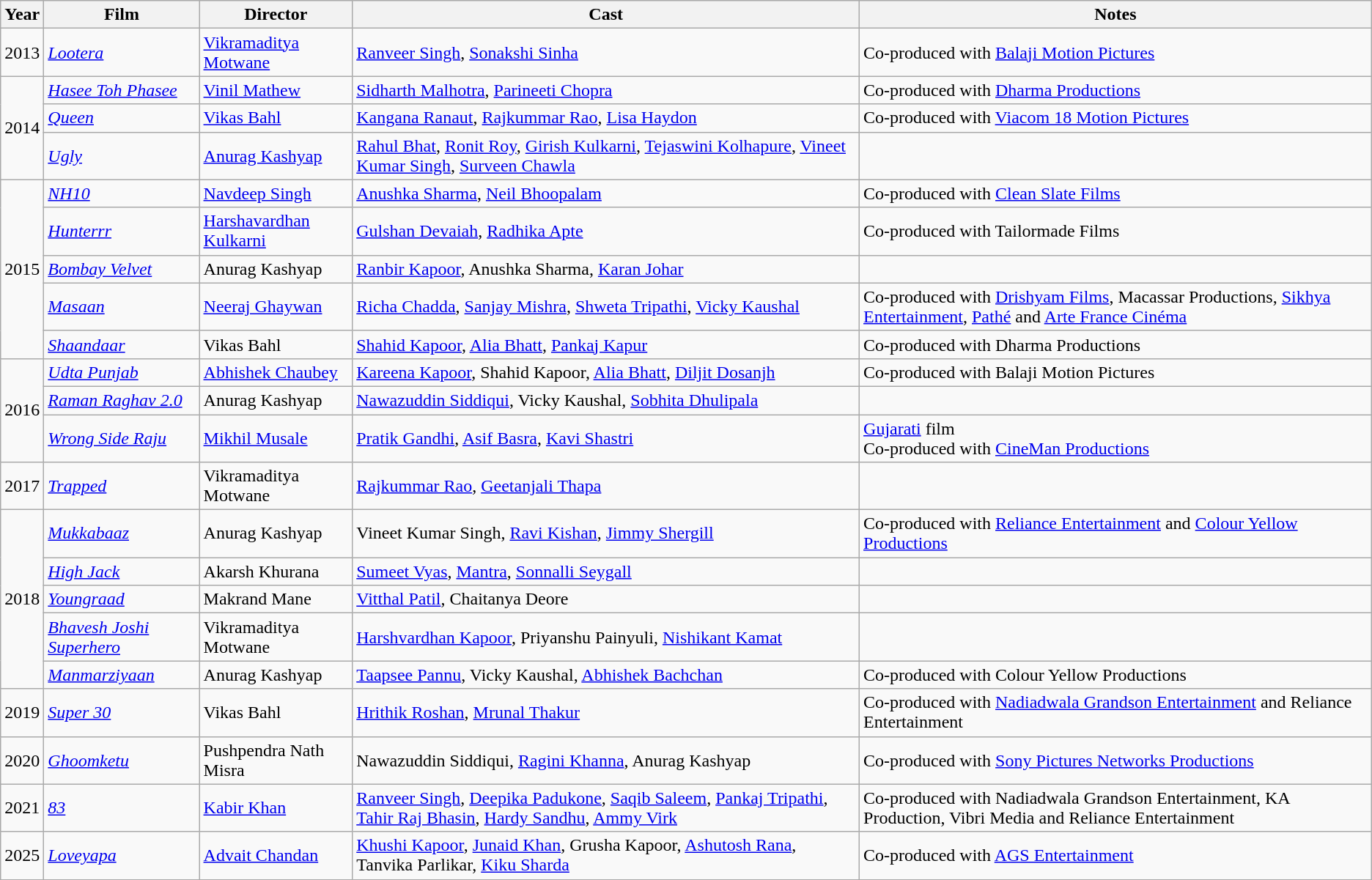<table class="wikitable">
<tr>
<th>Year</th>
<th>Film</th>
<th>Director</th>
<th>Cast</th>
<th>Notes</th>
</tr>
<tr>
<td rowspan="1">2013</td>
<td><em><a href='#'>Lootera</a></em></td>
<td><a href='#'>Vikramaditya Motwane</a></td>
<td><a href='#'>Ranveer Singh</a>, <a href='#'>Sonakshi Sinha</a></td>
<td>Co-produced with <a href='#'>Balaji Motion Pictures</a></td>
</tr>
<tr>
<td rowspan="3">2014</td>
<td><em><a href='#'>Hasee Toh Phasee</a></em></td>
<td><a href='#'>Vinil Mathew</a></td>
<td><a href='#'>Sidharth Malhotra</a>, <a href='#'>Parineeti Chopra</a></td>
<td>Co-produced with <a href='#'>Dharma Productions</a></td>
</tr>
<tr>
<td><em><a href='#'>Queen</a></em></td>
<td><a href='#'>Vikas Bahl</a></td>
<td><a href='#'>Kangana Ranaut</a>, <a href='#'>Rajkummar Rao</a>, <a href='#'>Lisa Haydon</a></td>
<td>Co-produced with <a href='#'>Viacom 18 Motion Pictures</a></td>
</tr>
<tr>
<td><em><a href='#'>Ugly</a></em></td>
<td><a href='#'>Anurag Kashyap</a></td>
<td><a href='#'>Rahul Bhat</a>, <a href='#'>Ronit Roy</a>, <a href='#'>Girish Kulkarni</a>, <a href='#'>Tejaswini Kolhapure</a>, <a href='#'>Vineet Kumar Singh</a>, <a href='#'>Surveen Chawla</a></td>
<td></td>
</tr>
<tr>
<td rowspan="5">2015</td>
<td><em><a href='#'>NH10</a></em></td>
<td><a href='#'>Navdeep Singh</a></td>
<td><a href='#'>Anushka Sharma</a>, <a href='#'>Neil Bhoopalam</a></td>
<td>Co-produced with <a href='#'>Clean Slate Films</a></td>
</tr>
<tr>
<td><em><a href='#'>Hunterrr</a></em></td>
<td><a href='#'>Harshavardhan Kulkarni</a></td>
<td><a href='#'>Gulshan Devaiah</a>, <a href='#'>Radhika Apte</a></td>
<td>Co-produced with Tailormade Films</td>
</tr>
<tr>
<td><em><a href='#'>Bombay Velvet</a></em></td>
<td>Anurag Kashyap</td>
<td><a href='#'>Ranbir Kapoor</a>, Anushka Sharma, <a href='#'>Karan Johar</a></td>
<td></td>
</tr>
<tr>
<td><em><a href='#'>Masaan</a></em></td>
<td><a href='#'>Neeraj Ghaywan</a></td>
<td><a href='#'>Richa Chadda</a>, <a href='#'>Sanjay Mishra</a>, <a href='#'>Shweta Tripathi</a>, <a href='#'>Vicky Kaushal</a></td>
<td>Co-produced with <a href='#'>Drishyam Films</a>, Macassar Productions, <a href='#'>Sikhya Entertainment</a>, <a href='#'>Pathé</a> and <a href='#'>Arte France Cinéma</a></td>
</tr>
<tr>
<td><em><a href='#'>Shaandaar</a></em></td>
<td>Vikas Bahl</td>
<td><a href='#'>Shahid Kapoor</a>, <a href='#'>Alia Bhatt</a>, <a href='#'>Pankaj Kapur</a></td>
<td>Co-produced with Dharma Productions</td>
</tr>
<tr>
<td rowspan="3">2016</td>
<td><em><a href='#'>Udta Punjab</a></em></td>
<td><a href='#'>Abhishek Chaubey</a></td>
<td><a href='#'>Kareena Kapoor</a>, Shahid Kapoor, <a href='#'>Alia Bhatt</a>, <a href='#'>Diljit Dosanjh</a></td>
<td>Co-produced with Balaji Motion Pictures</td>
</tr>
<tr>
<td><em><a href='#'>Raman Raghav 2.0</a></em></td>
<td>Anurag Kashyap</td>
<td><a href='#'>Nawazuddin Siddiqui</a>, Vicky Kaushal, <a href='#'>Sobhita Dhulipala</a></td>
<td></td>
</tr>
<tr>
<td><em><a href='#'>Wrong Side Raju</a></em></td>
<td><a href='#'>Mikhil Musale</a></td>
<td><a href='#'>Pratik Gandhi</a>, <a href='#'>Asif Basra</a>, <a href='#'>Kavi Shastri</a></td>
<td><a href='#'>Gujarati</a> film<br>Co-produced with <a href='#'>CineMan Productions</a></td>
</tr>
<tr>
<td rowspan="1">2017</td>
<td><em><a href='#'>Trapped</a></em></td>
<td>Vikramaditya Motwane</td>
<td><a href='#'>Rajkummar Rao</a>, <a href='#'>Geetanjali Thapa</a></td>
<td></td>
</tr>
<tr>
<td rowspan="5">2018</td>
<td><em><a href='#'>Mukkabaaz</a></em></td>
<td>Anurag Kashyap</td>
<td>Vineet Kumar Singh, <a href='#'>Ravi Kishan</a>, <a href='#'>Jimmy Shergill</a></td>
<td>Co-produced with <a href='#'>Reliance Entertainment</a> and <a href='#'>Colour Yellow Productions</a></td>
</tr>
<tr>
<td><em><a href='#'>High Jack</a></em></td>
<td>Akarsh Khurana</td>
<td><a href='#'>Sumeet Vyas</a>, <a href='#'>Mantra</a>, <a href='#'>Sonnalli Seygall</a></td>
<td></td>
</tr>
<tr>
<td><em><a href='#'>Youngraad</a></em></td>
<td>Makrand Mane</td>
<td><a href='#'>Vitthal Patil</a>, Chaitanya Deore</td>
<td></td>
</tr>
<tr>
<td><em><a href='#'>Bhavesh Joshi Superhero</a></em></td>
<td>Vikramaditya Motwane</td>
<td><a href='#'>Harshvardhan Kapoor</a>, Priyanshu Painyuli, <a href='#'>Nishikant Kamat</a></td>
<td></td>
</tr>
<tr>
<td><em><a href='#'>Manmarziyaan</a></em></td>
<td>Anurag Kashyap</td>
<td><a href='#'>Taapsee Pannu</a>, Vicky Kaushal, <a href='#'>Abhishek Bachchan</a></td>
<td>Co-produced with Colour Yellow Productions</td>
</tr>
<tr>
<td rowspan="1">2019</td>
<td><em><a href='#'>Super 30</a></em></td>
<td>Vikas Bahl</td>
<td><a href='#'>Hrithik Roshan</a>, <a href='#'>Mrunal Thakur</a></td>
<td>Co-produced with <a href='#'>Nadiadwala Grandson Entertainment</a> and Reliance Entertainment</td>
</tr>
<tr>
<td rowspan="1">2020</td>
<td><em><a href='#'>Ghoomketu</a></em></td>
<td>Pushpendra Nath Misra</td>
<td>Nawazuddin Siddiqui, <a href='#'>Ragini Khanna</a>, Anurag Kashyap</td>
<td>Co-produced with <a href='#'>Sony Pictures Networks Productions</a></td>
</tr>
<tr>
<td rowspan="1">2021</td>
<td><em><a href='#'>83</a></em></td>
<td><a href='#'>Kabir Khan</a></td>
<td><a href='#'>Ranveer Singh</a>, <a href='#'>Deepika Padukone</a>, <a href='#'>Saqib Saleem</a>, <a href='#'>Pankaj Tripathi</a>, <a href='#'>Tahir Raj Bhasin</a>, <a href='#'>Hardy Sandhu</a>, <a href='#'>Ammy Virk</a></td>
<td>Co-produced with Nadiadwala Grandson Entertainment, KA Production, Vibri Media and Reliance Entertainment</td>
</tr>
<tr>
<td rowspan="1">2025</td>
<td><em><a href='#'>Loveyapa</a></em></td>
<td><a href='#'>Advait Chandan</a></td>
<td><a href='#'>Khushi Kapoor</a>, <a href='#'>Junaid Khan</a>, Grusha Kapoor, <a href='#'>Ashutosh Rana</a>, Tanvika Parlikar, <a href='#'>Kiku Sharda</a></td>
<td>Co-produced with <a href='#'>AGS Entertainment</a></td>
</tr>
</table>
